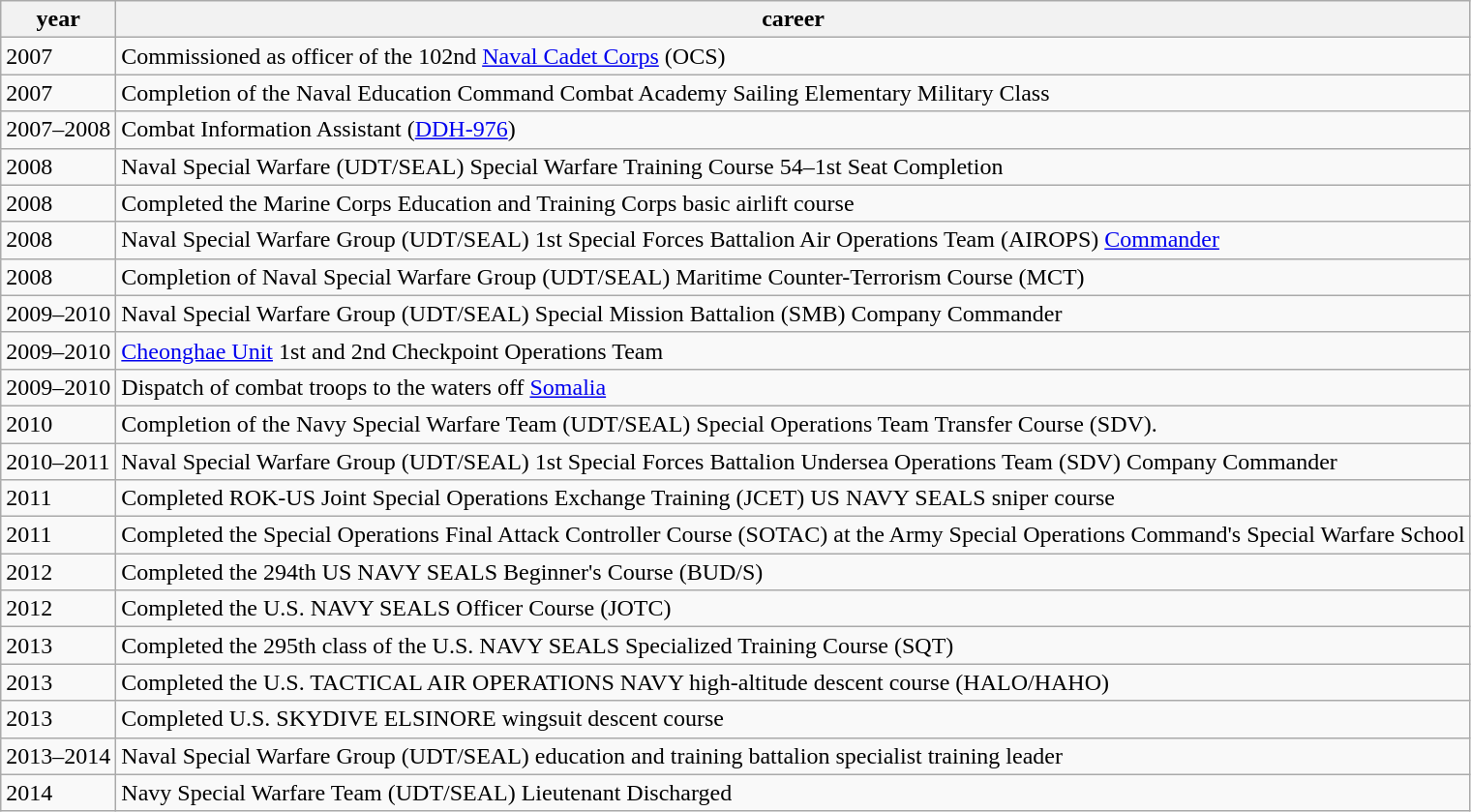<table class="wikitable">
<tr>
<th>year</th>
<th>career</th>
</tr>
<tr>
<td>2007</td>
<td>Commissioned as officer of the 102nd <a href='#'>Naval Cadet Corps</a> (OCS)</td>
</tr>
<tr>
<td>2007</td>
<td>Completion of the Naval Education Command Combat Academy Sailing Elementary Military Class</td>
</tr>
<tr>
<td>2007–2008</td>
<td>Combat Information Assistant (<a href='#'>DDH-976</a>)</td>
</tr>
<tr>
<td>2008</td>
<td>Naval Special Warfare (UDT/SEAL) Special Warfare Training Course 54–1st Seat Completion</td>
</tr>
<tr>
<td>2008</td>
<td>Completed the Marine Corps Education and Training Corps basic airlift course</td>
</tr>
<tr>
<td>2008</td>
<td>Naval Special Warfare Group (UDT/SEAL) 1st Special Forces Battalion Air Operations Team (AIROPS) <a href='#'>Commander</a></td>
</tr>
<tr>
<td>2008</td>
<td>Completion of Naval Special Warfare Group (UDT/SEAL) Maritime Counter-Terrorism Course (MCT)</td>
</tr>
<tr>
<td>2009–2010</td>
<td>Naval Special Warfare Group (UDT/SEAL) Special Mission Battalion (SMB) Company Commander</td>
</tr>
<tr>
<td>2009–2010</td>
<td><a href='#'>Cheonghae Unit</a> 1st and 2nd Checkpoint Operations Team</td>
</tr>
<tr>
<td>2009–2010</td>
<td>Dispatch of combat troops to the waters off <a href='#'>Somalia</a></td>
</tr>
<tr>
<td>2010</td>
<td>Completion of the Navy Special Warfare Team (UDT/SEAL) Special Operations Team Transfer Course (SDV).</td>
</tr>
<tr>
<td>2010–2011</td>
<td>Naval Special Warfare Group (UDT/SEAL) 1st Special Forces Battalion Undersea Operations Team (SDV) Company Commander</td>
</tr>
<tr>
<td>2011</td>
<td>Completed ROK-US Joint Special Operations Exchange Training (JCET) US NAVY SEALS sniper course</td>
</tr>
<tr>
<td>2011</td>
<td>Completed the Special Operations Final Attack Controller Course (SOTAC) at the Army Special Operations Command's Special Warfare School</td>
</tr>
<tr>
<td>2012</td>
<td>Completed the 294th US NAVY SEALS Beginner's Course (BUD/S)</td>
</tr>
<tr>
<td>2012</td>
<td>Completed the U.S. NAVY SEALS Officer Course (JOTC)</td>
</tr>
<tr>
<td>2013</td>
<td>Completed the 295th class of the U.S. NAVY SEALS Specialized Training Course (SQT)</td>
</tr>
<tr>
<td>2013</td>
<td>Completed the U.S. TACTICAL AIR OPERATIONS NAVY high-altitude descent course (HALO/HAHO)</td>
</tr>
<tr>
<td>2013</td>
<td>Completed U.S. SKYDIVE ELSINORE wingsuit descent course</td>
</tr>
<tr>
<td>2013–2014</td>
<td>Naval Special Warfare Group (UDT/SEAL) education and training battalion specialist training leader</td>
</tr>
<tr>
<td>2014</td>
<td>Navy Special Warfare Team (UDT/SEAL) Lieutenant Discharged</td>
</tr>
</table>
